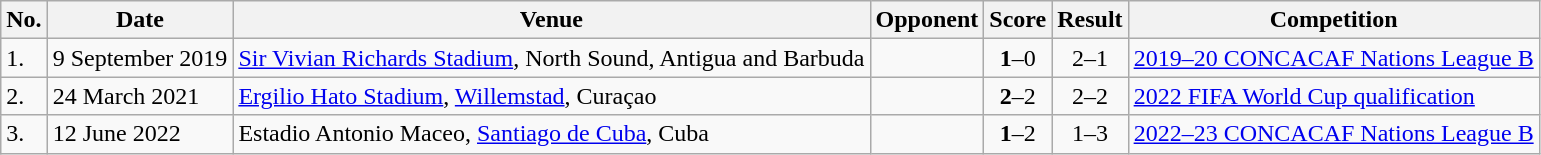<table class="wikitable" style="font-size:100%;">
<tr>
<th>No.</th>
<th>Date</th>
<th>Venue</th>
<th>Opponent</th>
<th>Score</th>
<th>Result</th>
<th>Competition</th>
</tr>
<tr>
<td>1.</td>
<td>9 September 2019</td>
<td><a href='#'>Sir Vivian Richards Stadium</a>, North Sound, Antigua and Barbuda</td>
<td></td>
<td align=center><strong>1</strong>–0</td>
<td align=center>2–1</td>
<td><a href='#'>2019–20 CONCACAF Nations League B</a></td>
</tr>
<tr>
<td>2.</td>
<td>24 March 2021</td>
<td><a href='#'>Ergilio Hato Stadium</a>, <a href='#'>Willemstad</a>, Curaçao</td>
<td></td>
<td align=center><strong>2</strong>–2</td>
<td align=center>2–2</td>
<td><a href='#'>2022 FIFA World Cup qualification</a></td>
</tr>
<tr>
<td>3.</td>
<td>12 June 2022</td>
<td>Estadio Antonio Maceo, <a href='#'>Santiago de Cuba</a>, Cuba</td>
<td></td>
<td align=center><strong>1</strong>–2</td>
<td align=center>1–3</td>
<td><a href='#'>2022–23 CONCACAF Nations League B</a></td>
</tr>
</table>
